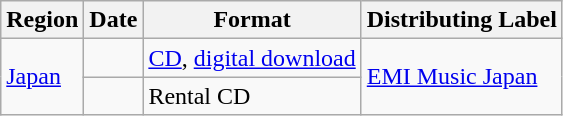<table class="wikitable">
<tr>
<th>Region</th>
<th>Date</th>
<th>Format</th>
<th>Distributing Label</th>
</tr>
<tr>
<td rowspan="2"><a href='#'>Japan</a></td>
<td></td>
<td><a href='#'>CD</a>, <a href='#'>digital download</a></td>
<td rowspan="2"><a href='#'>EMI Music Japan</a></td>
</tr>
<tr>
<td></td>
<td>Rental CD</td>
</tr>
</table>
